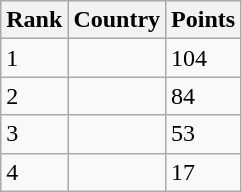<table class=wikitable>
<tr>
<th>Rank</th>
<th>Country</th>
<th>Points</th>
</tr>
<tr>
<td>1</td>
<td></td>
<td>104</td>
</tr>
<tr>
<td>2</td>
<td></td>
<td>84</td>
</tr>
<tr>
<td>3</td>
<td></td>
<td>53</td>
</tr>
<tr>
<td>4</td>
<td></td>
<td>17</td>
</tr>
</table>
